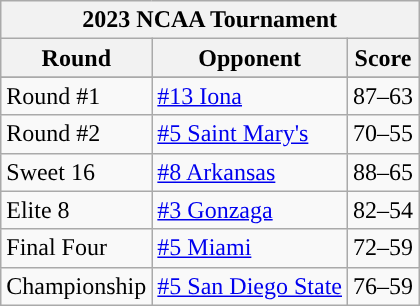<table class="wikitable"  align="left">
<tr>
<th colspan="3">2023 NCAA Tournament</th>
</tr>
<tr>
<th colspan="1">Round</th>
<th colspan="1">Opponent</th>
<th colspan="1">Score</th>
</tr>
<tr>
</tr>
<tr>
<td>Round #1</td>
<td><a href='#'>#13 Iona</a></td>
<td>87–63</td>
</tr>
<tr>
<td>Round #2</td>
<td><a href='#'>#5 Saint Mary's</a></td>
<td>70–55</td>
</tr>
<tr>
<td>Sweet 16</td>
<td><a href='#'>#8 Arkansas</a></td>
<td>88–65</td>
</tr>
<tr>
<td>Elite 8</td>
<td><a href='#'>#3 Gonzaga</a></td>
<td>82–54</td>
</tr>
<tr>
<td>Final Four</td>
<td><a href='#'>#5 Miami</a></td>
<td>72–59</td>
</tr>
<tr>
<td>Championship</td>
<td><a href='#'>#5 San Diego State</a></td>
<td>76–59</td>
</tr>
</table>
